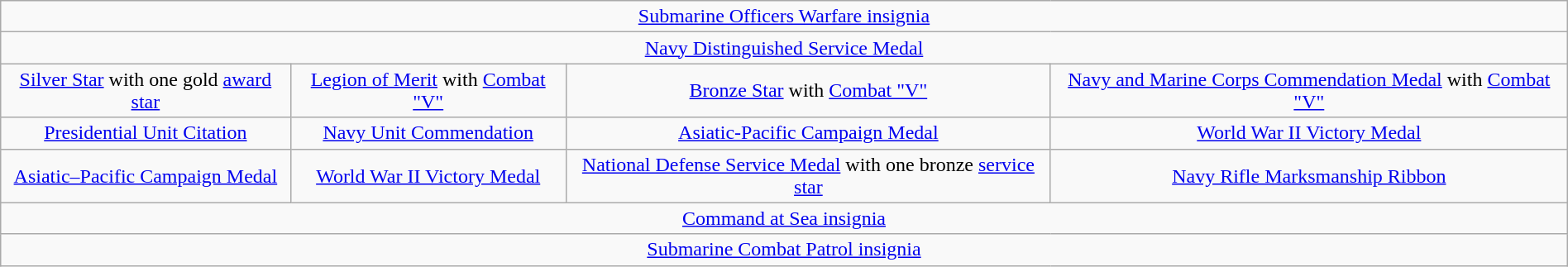<table class="wikitable" style="margin:1em auto; text-align:center;">
<tr>
<td colspan=4><a href='#'>Submarine Officers Warfare insignia</a></td>
</tr>
<tr>
<td colspan="4"><a href='#'>Navy Distinguished Service Medal</a></td>
</tr>
<tr>
<td><a href='#'>Silver Star</a> with one gold <a href='#'>award star</a></td>
<td><a href='#'>Legion of Merit</a> with <a href='#'>Combat "V"</a></td>
<td><a href='#'>Bronze Star</a> with <a href='#'>Combat "V"</a></td>
<td><a href='#'>Navy and Marine Corps Commendation Medal</a> with <a href='#'>Combat "V"</a></td>
</tr>
<tr>
<td><a href='#'>Presidential Unit Citation</a></td>
<td><a href='#'>Navy Unit Commendation</a></td>
<td><a href='#'>Asiatic-Pacific Campaign Medal</a></td>
<td><a href='#'>World War II Victory Medal</a></td>
</tr>
<tr>
<td><a href='#'>Asiatic–Pacific Campaign Medal</a></td>
<td><a href='#'>World War II Victory Medal</a></td>
<td><a href='#'>National Defense Service Medal</a> with one bronze <a href='#'>service star</a></td>
<td><a href='#'>Navy Rifle Marksmanship Ribbon</a></td>
</tr>
<tr>
<td colspan="4"><a href='#'>Command at Sea insignia</a></td>
</tr>
<tr>
<td colspan="4"><a href='#'>Submarine Combat Patrol insignia</a></td>
</tr>
</table>
